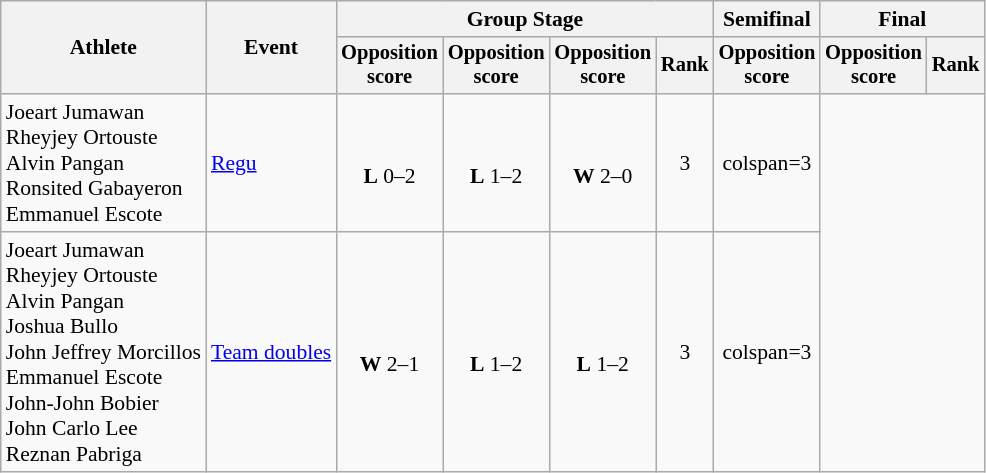<table class=wikitable style="font-size:90%; text-align:center">
<tr>
<th rowspan="2">Athlete</th>
<th rowspan="2">Event</th>
<th colspan=4>Group Stage</th>
<th>Semifinal</th>
<th colspan=2>Final</th>
</tr>
<tr style="font-size:95%">
<th>Opposition<br>score</th>
<th>Opposition<br>score</th>
<th>Opposition<br>score</th>
<th>Rank</th>
<th>Opposition<br>score</th>
<th>Opposition<br>score</th>
<th>Rank</th>
</tr>
<tr>
<td align=left>Joeart Jumawan<br>Rheyjey Ortouste<br>Alvin Pangan<br>Ronsited Gabayeron<br>Emmanuel Escote</td>
<td align=left><a href='#'>Regu</a></td>
<td><br><strong>L</strong> 0–2</td>
<td><br><strong>L</strong> 1–2</td>
<td><br><strong>W</strong> 2–0</td>
<td>3</td>
<td>colspan=3 </td>
</tr>
<tr>
<td align=left>Joeart Jumawan<br>Rheyjey Ortouste<br>Alvin Pangan<br>Joshua Bullo<br>John Jeffrey Morcillos<br>Emmanuel Escote<br>John-John Bobier<br>John Carlo Lee<br>Reznan Pabriga</td>
<td align=left><a href='#'>Team doubles</a></td>
<td><br><strong>W</strong> 2–1</td>
<td><br><strong>L</strong> 1–2</td>
<td><br><strong>L</strong> 1–2</td>
<td>3</td>
<td>colspan=3 </td>
</tr>
</table>
